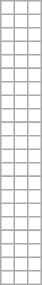<table border="2" cellpadding="4" cellspacing="0" style="margin: 1em 1em 1em 0; border: 1px #aaa solid; border-collapse: collapse;">
<tr>
<th></th>
<th></th>
<th></th>
</tr>
<tr>
<td></td>
<td></td>
<td></td>
</tr>
<tr>
<td></td>
<td></td>
<td></td>
</tr>
<tr>
<td></td>
<td></td>
<td></td>
</tr>
<tr>
<td></td>
<td></td>
<td></td>
</tr>
<tr>
</tr>
<tr>
<td></td>
<td></td>
<td></td>
</tr>
<tr>
<td></td>
<td></td>
<td></td>
</tr>
<tr>
<td></td>
<td></td>
<td></td>
</tr>
<tr>
<td></td>
<td></td>
<td></td>
</tr>
<tr>
</tr>
<tr>
<td></td>
<td></td>
<td></td>
</tr>
<tr>
<td></td>
<td></td>
<td></td>
</tr>
<tr>
<td></td>
<td></td>
<td></td>
</tr>
<tr>
<td></td>
<td></td>
<td></td>
</tr>
<tr>
</tr>
<tr>
<td></td>
<td></td>
<td></td>
</tr>
<tr>
<td></td>
<td></td>
<td></td>
</tr>
<tr>
<td></td>
<td></td>
<td></td>
</tr>
<tr>
<td></td>
<td></td>
<td></td>
</tr>
<tr>
</tr>
<tr>
<td></td>
<td></td>
<td></td>
</tr>
<tr>
<td></td>
<td></td>
<td></td>
</tr>
<tr>
<td></td>
<td></td>
<td></td>
</tr>
<tr>
<td></td>
<td></td>
<td></td>
</tr>
</table>
